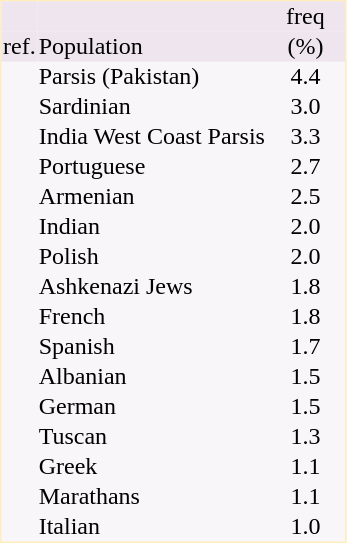<table border="0" cellspacing="0" cellpadding="1" align="left" style="text-align:center; margin-right: 3em; border:1px #ffeebb solid; background:#f8f6f8; ">
<tr style="background:#efe5ef">
<td></td>
<td></td>
<td>freq</td>
</tr>
<tr style="background:#eee5ef">
<td>ref.</td>
<td align="left">Population</td>
<td style="width:50px">(%)</td>
</tr>
<tr>
<td></td>
<td align="left">Parsis (Pakistan)</td>
<td>4.4</td>
</tr>
<tr>
<td></td>
<td align="left">Sardinian</td>
<td>3.0</td>
</tr>
<tr>
<td></td>
<td align="left">India West Coast Parsis</td>
<td>3.3</td>
</tr>
<tr>
<td></td>
<td align="left">Portuguese</td>
<td>2.7</td>
</tr>
<tr>
<td></td>
<td align="left">Armenian</td>
<td>2.5</td>
</tr>
<tr>
<td></td>
<td align="left">Indian</td>
<td>2.0</td>
</tr>
<tr>
<td></td>
<td align="left">Polish</td>
<td>2.0</td>
</tr>
<tr>
<td></td>
<td align="left">Ashkenazi Jews</td>
<td>1.8</td>
</tr>
<tr>
<td></td>
<td align="left">French</td>
<td>1.8</td>
</tr>
<tr>
<td></td>
<td align="left">Spanish</td>
<td>1.7</td>
</tr>
<tr>
<td></td>
<td align="left">Albanian</td>
<td>1.5</td>
</tr>
<tr>
<td></td>
<td align="left">German</td>
<td>1.5</td>
</tr>
<tr>
<td></td>
<td align="left">Tuscan</td>
<td>1.3</td>
</tr>
<tr>
<td></td>
<td align="left">Greek</td>
<td>1.1</td>
</tr>
<tr>
<td></td>
<td align="left">Marathans</td>
<td>1.1</td>
</tr>
<tr>
<td></td>
<td align="left">Italian</td>
<td>1.0</td>
</tr>
</table>
